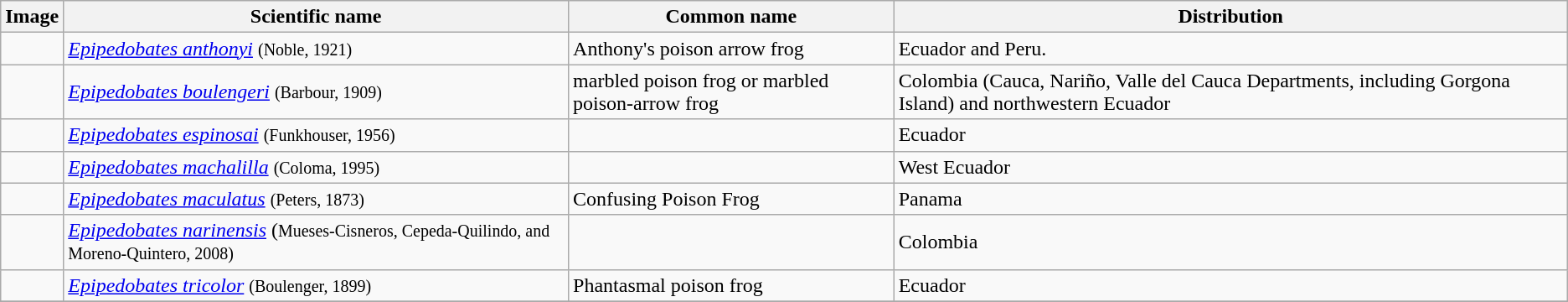<table class="wikitable sortable collapsible">
<tr>
<th>Image</th>
<th>Scientific name</th>
<th>Common name</th>
<th>Distribution</th>
</tr>
<tr>
<td></td>
<td><em><a href='#'>Epipedobates anthonyi</a></em> <small>(Noble, 1921)</small> </td>
<td>Anthony's poison arrow frog</td>
<td>Ecuador and Peru.</td>
</tr>
<tr>
<td></td>
<td><em><a href='#'>Epipedobates boulengeri</a></em> <small>(Barbour, 1909)</small></td>
<td>marbled poison frog or marbled poison-arrow frog</td>
<td>Colombia (Cauca, Nariño, Valle del Cauca Departments, including Gorgona Island) and northwestern Ecuador</td>
</tr>
<tr>
<td></td>
<td><em><a href='#'>Epipedobates espinosai</a></em> <small>(Funkhouser, 1956)</small> </td>
<td></td>
<td>Ecuador</td>
</tr>
<tr>
<td></td>
<td><em><a href='#'>Epipedobates machalilla</a></em> <small>(Coloma, 1995)</small> </td>
<td></td>
<td>West Ecuador</td>
</tr>
<tr>
<td></td>
<td><em><a href='#'>Epipedobates maculatus</a></em> <small>(Peters, 1873)</small></td>
<td>Confusing Poison Frog</td>
<td>Panama</td>
</tr>
<tr>
<td></td>
<td><em><a href='#'>Epipedobates narinensis</a></em> (<small>Mueses-Cisneros, Cepeda-Quilindo, and Moreno-Quintero, 2008)</small></td>
<td></td>
<td>Colombia</td>
</tr>
<tr>
<td></td>
<td><em><a href='#'>Epipedobates tricolor</a></em> <small>(Boulenger, 1899)</small> </td>
<td>Phantasmal poison frog</td>
<td>Ecuador</td>
</tr>
<tr>
</tr>
</table>
